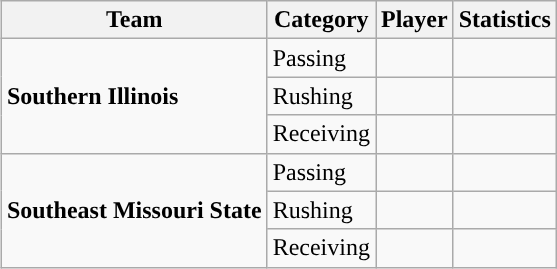<table class="wikitable" style="float: right;">
<tr>
<th>Team</th>
<th>Category</th>
<th>Player</th>
<th>Statistics</th>
</tr>
<tr>
<td rowspan=3><strong>Southern Illinois</strong></td>
<td>Passing</td>
<td></td>
<td></td>
</tr>
<tr>
<td>Rushing</td>
<td></td>
<td></td>
</tr>
<tr>
<td>Receiving</td>
<td></td>
<td></td>
</tr>
<tr>
<td rowspan=3><strong>Southeast Missouri State</strong></td>
<td>Passing</td>
<td></td>
<td></td>
</tr>
<tr>
<td>Rushing</td>
<td></td>
<td></td>
</tr>
<tr>
<td>Receiving</td>
<td></td>
<td></td>
</tr>
</table>
